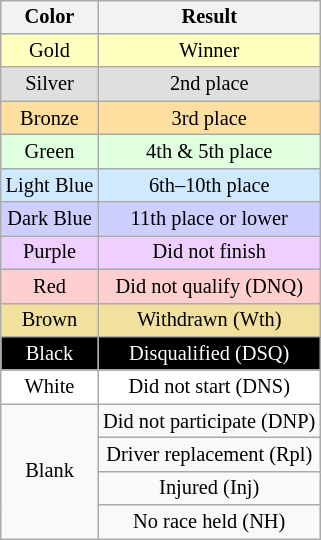<table style="margin-right:0; font-size:85%; text-align:center;" class="wikitable" align="right">
<tr>
<th>Color</th>
<th>Result</th>
</tr>
<tr style="background:#FFFFBF;">
<td>Gold</td>
<td>Winner</td>
</tr>
<tr style="background:#DFDFDF;">
<td>Silver</td>
<td>2nd place</td>
</tr>
<tr style="background:#FFDF9F;">
<td>Bronze</td>
<td>3rd place</td>
</tr>
<tr style="background:#DFFFDF;">
<td>Green</td>
<td>4th & 5th place</td>
</tr>
<tr style="background:#CFEAFF;">
<td>Light Blue</td>
<td>6th–10th place</td>
</tr>
<tr style="background:#CFCFFF;">
<td>Dark Blue</td>
<td>11th place or lower</td>
</tr>
<tr style="background:#EFCFFF;">
<td>Purple</td>
<td>Did not finish</td>
</tr>
<tr style="background:#FFCFCF;">
<td>Red</td>
<td>Did not qualify (DNQ)</td>
</tr>
<tr style="background:#F2E09F;">
<td>Brown</td>
<td>Withdrawn (Wth)</td>
</tr>
<tr style="background:#000000; color:white;">
<td>Black</td>
<td>Disqualified (DSQ)</td>
</tr>
<tr style="background:#FFFFFF;">
<td>White</td>
<td>Did not start (DNS)</td>
</tr>
<tr>
<td rowspan="4">Blank</td>
<td>Did not participate (DNP)</td>
</tr>
<tr>
<td>Driver replacement (Rpl)</td>
</tr>
<tr>
<td>Injured (Inj)</td>
</tr>
<tr>
<td>No race held (NH)</td>
</tr>
</table>
